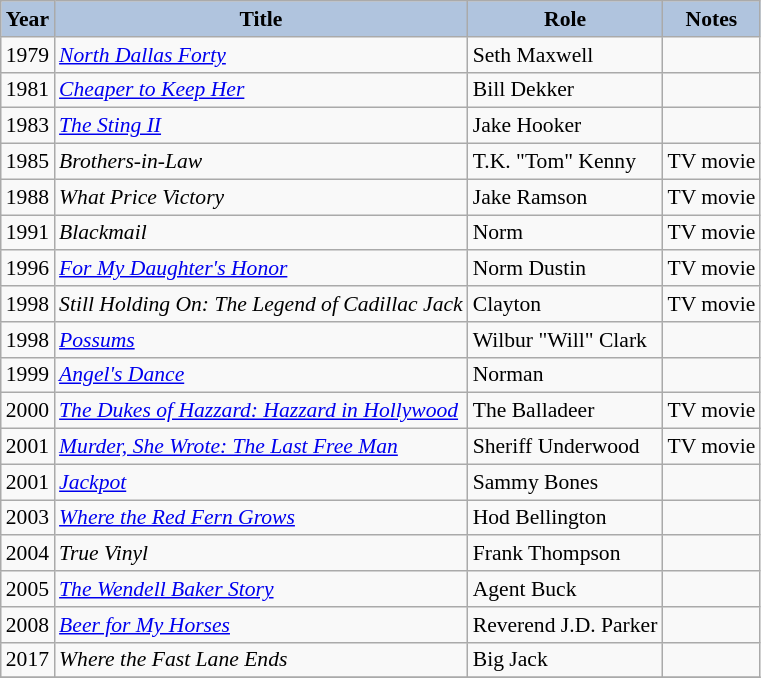<table class="wikitable" style="font-size:90%;">
<tr>
<th style="background:#B0C4DE;">Year</th>
<th style="background:#B0C4DE;">Title</th>
<th style="background:#B0C4DE;">Role</th>
<th style="background:#B0C4DE;">Notes</th>
</tr>
<tr>
<td>1979</td>
<td><em><a href='#'>North Dallas Forty</a></em></td>
<td>Seth Maxwell</td>
<td></td>
</tr>
<tr>
<td>1981</td>
<td><em><a href='#'>Cheaper to Keep Her</a></em></td>
<td>Bill Dekker</td>
<td></td>
</tr>
<tr>
<td>1983</td>
<td><em><a href='#'>The Sting II</a></em></td>
<td>Jake Hooker</td>
<td></td>
</tr>
<tr>
<td>1985</td>
<td><em>Brothers-in-Law</em></td>
<td>T.K. "Tom" Kenny</td>
<td>TV movie</td>
</tr>
<tr>
<td>1988</td>
<td><em>What Price Victory</em></td>
<td>Jake Ramson</td>
<td>TV movie</td>
</tr>
<tr>
<td>1991</td>
<td><em>Blackmail</em></td>
<td>Norm</td>
<td>TV movie</td>
</tr>
<tr>
<td>1996</td>
<td><em><a href='#'>For My Daughter's Honor</a></em></td>
<td>Norm Dustin</td>
<td>TV movie</td>
</tr>
<tr>
<td>1998</td>
<td><em>Still Holding On: The Legend of Cadillac Jack</em></td>
<td>Clayton</td>
<td>TV movie</td>
</tr>
<tr>
<td>1998</td>
<td><em><a href='#'>Possums</a></em></td>
<td>Wilbur "Will" Clark</td>
<td></td>
</tr>
<tr>
<td>1999</td>
<td><em><a href='#'>Angel's Dance</a></em></td>
<td>Norman</td>
<td></td>
</tr>
<tr>
<td>2000</td>
<td><em><a href='#'>The Dukes of Hazzard: Hazzard in Hollywood</a></em></td>
<td>The Balladeer</td>
<td>TV movie</td>
</tr>
<tr>
<td>2001</td>
<td><em><a href='#'>Murder, She Wrote: The Last Free Man</a></em></td>
<td>Sheriff Underwood</td>
<td>TV movie</td>
</tr>
<tr>
<td>2001</td>
<td><em><a href='#'>Jackpot</a></em></td>
<td>Sammy Bones</td>
<td></td>
</tr>
<tr>
<td>2003</td>
<td><em><a href='#'>Where the Red Fern Grows</a></em></td>
<td>Hod Bellington</td>
<td></td>
</tr>
<tr>
<td>2004</td>
<td><em>True Vinyl</em></td>
<td>Frank Thompson</td>
<td></td>
</tr>
<tr>
<td>2005</td>
<td><em><a href='#'>The Wendell Baker Story</a></em></td>
<td>Agent Buck</td>
<td></td>
</tr>
<tr>
<td>2008</td>
<td><em><a href='#'>Beer for My Horses</a></em></td>
<td>Reverend J.D. Parker</td>
<td></td>
</tr>
<tr>
<td>2017</td>
<td><em>Where the Fast Lane Ends</em></td>
<td>Big Jack</td>
<td></td>
</tr>
<tr>
</tr>
</table>
